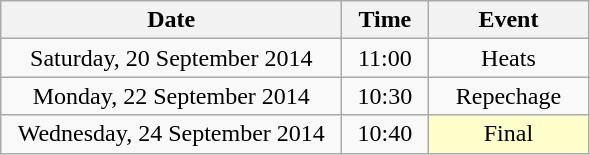<table class = "wikitable" style="text-align:center;">
<tr>
<th width=220>Date</th>
<th width=50>Time</th>
<th width=100>Event</th>
</tr>
<tr>
<td>Saturday, 20 September 2014</td>
<td>11:00</td>
<td>Heats</td>
</tr>
<tr>
<td>Monday, 22 September 2014</td>
<td>10:30</td>
<td>Repechage</td>
</tr>
<tr>
<td>Wednesday, 24 September 2014</td>
<td>10:40</td>
<td bgcolor=ffffcc>Final</td>
</tr>
</table>
